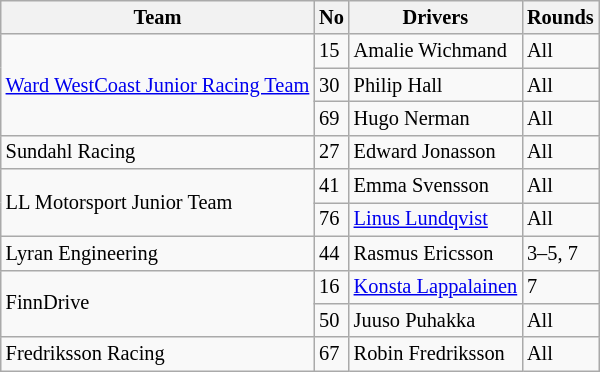<table class="wikitable" style="font-size: 85%;">
<tr>
<th>Team</th>
<th>No</th>
<th>Drivers</th>
<th>Rounds</th>
</tr>
<tr>
<td rowspan=3><a href='#'>Ward WestCoast Junior Racing Team</a></td>
<td>15</td>
<td> Amalie Wichmand</td>
<td>All</td>
</tr>
<tr>
<td>30</td>
<td> Philip Hall</td>
<td>All</td>
</tr>
<tr>
<td>69</td>
<td> Hugo Nerman</td>
<td>All</td>
</tr>
<tr>
<td>Sundahl Racing</td>
<td>27</td>
<td> Edward Jonasson</td>
<td>All</td>
</tr>
<tr>
<td rowspan=2>LL Motorsport Junior Team</td>
<td>41</td>
<td> Emma Svensson</td>
<td>All</td>
</tr>
<tr>
<td>76</td>
<td> <a href='#'>Linus Lundqvist</a></td>
<td>All</td>
</tr>
<tr>
<td>Lyran Engineering</td>
<td>44</td>
<td> Rasmus Ericsson</td>
<td>3–5, 7</td>
</tr>
<tr>
<td rowspan=2>FinnDrive</td>
<td>16</td>
<td> <a href='#'>Konsta Lappalainen</a></td>
<td>7</td>
</tr>
<tr>
<td>50</td>
<td> Juuso Puhakka</td>
<td>All</td>
</tr>
<tr>
<td>Fredriksson Racing</td>
<td>67</td>
<td> Robin Fredriksson</td>
<td>All</td>
</tr>
</table>
